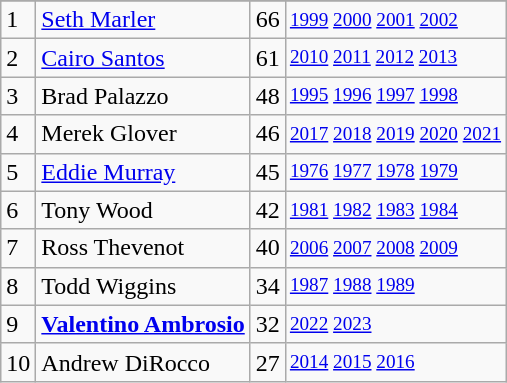<table class="wikitable">
<tr>
</tr>
<tr>
<td>1</td>
<td><a href='#'>Seth Marler</a></td>
<td>66</td>
<td style="font-size:80%;"><a href='#'>1999</a> <a href='#'>2000</a> <a href='#'>2001</a> <a href='#'>2002</a></td>
</tr>
<tr>
<td>2</td>
<td><a href='#'>Cairo Santos</a></td>
<td>61</td>
<td style="font-size:80%;"><a href='#'>2010</a> <a href='#'>2011</a> <a href='#'>2012</a> <a href='#'>2013</a></td>
</tr>
<tr>
<td>3</td>
<td>Brad Palazzo</td>
<td>48</td>
<td style="font-size:80%;"><a href='#'>1995</a> <a href='#'>1996</a> <a href='#'>1997</a> <a href='#'>1998</a></td>
</tr>
<tr>
<td>4</td>
<td>Merek Glover</td>
<td>46</td>
<td style="font-size:80%;"><a href='#'>2017</a> <a href='#'>2018</a> <a href='#'>2019</a> <a href='#'>2020</a> <a href='#'>2021</a></td>
</tr>
<tr>
<td>5</td>
<td><a href='#'>Eddie Murray</a></td>
<td>45</td>
<td style="font-size:80%;"><a href='#'>1976</a> <a href='#'>1977</a> <a href='#'>1978</a> <a href='#'>1979</a></td>
</tr>
<tr>
<td>6</td>
<td>Tony Wood</td>
<td>42</td>
<td style="font-size:80%;"><a href='#'>1981</a> <a href='#'>1982</a> <a href='#'>1983</a> <a href='#'>1984</a></td>
</tr>
<tr>
<td>7</td>
<td>Ross Thevenot</td>
<td>40</td>
<td style="font-size:80%;"><a href='#'>2006</a> <a href='#'>2007</a> <a href='#'>2008</a> <a href='#'>2009</a></td>
</tr>
<tr>
<td>8</td>
<td>Todd Wiggins</td>
<td>34</td>
<td style="font-size:80%;"><a href='#'>1987</a> <a href='#'>1988</a> <a href='#'>1989</a></td>
</tr>
<tr>
<td>9</td>
<td><strong><a href='#'>Valentino Ambrosio</a></strong></td>
<td>32</td>
<td style="font-size:80%;"><a href='#'>2022</a> <a href='#'>2023</a></td>
</tr>
<tr>
<td>10</td>
<td>Andrew DiRocco</td>
<td>27</td>
<td style="font-size:80%;"><a href='#'>2014</a> <a href='#'>2015</a> <a href='#'>2016</a></td>
</tr>
</table>
